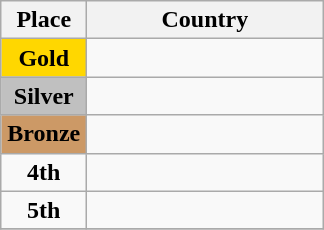<table class="wikitable">
<tr>
<th width=50px>Place</th>
<th width=150px>Country</th>
</tr>
<tr>
<td bgcolor="gold" align=center><strong>Gold</strong></td>
<td></td>
</tr>
<tr>
<td bgcolor="silver" align=center><strong>Silver</strong></td>
<td></td>
</tr>
<tr>
<td bgcolor="cc9966" align=center><strong>Bronze</strong></td>
<td></td>
</tr>
<tr>
<td align=center><strong>4th</strong></td>
<td></td>
</tr>
<tr>
<td align=center><strong>5th</strong></td>
<td></td>
</tr>
<tr>
</tr>
</table>
